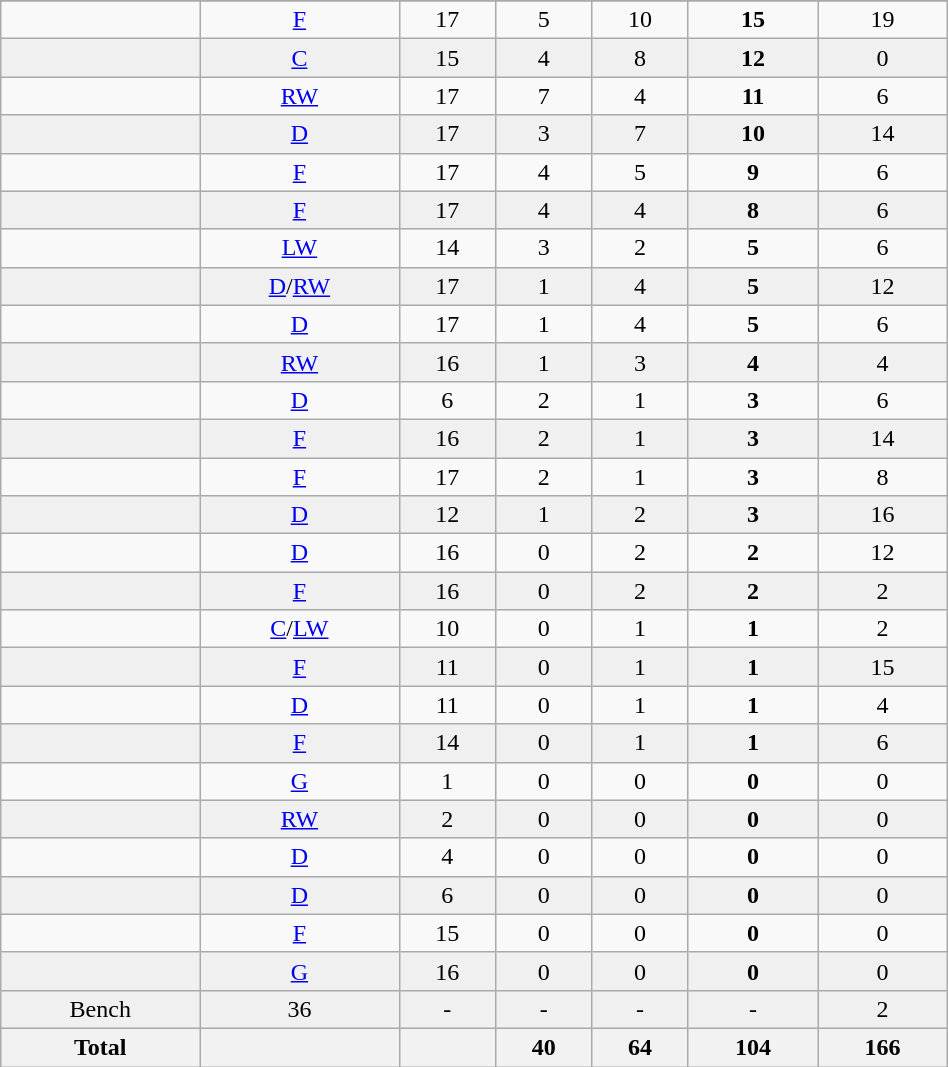<table class="wikitable sortable" width ="50%">
<tr align="center">
</tr>
<tr align="center" bgcolor="">
<td></td>
<td><a href='#'>F</a></td>
<td>17</td>
<td>5</td>
<td>10</td>
<td><strong>15</strong></td>
<td>19</td>
</tr>
<tr align="center" bgcolor="f0f0f0">
<td></td>
<td><a href='#'>C</a></td>
<td>15</td>
<td>4</td>
<td>8</td>
<td><strong>12</strong></td>
<td>0</td>
</tr>
<tr align="center" bgcolor="">
<td></td>
<td><a href='#'>RW</a></td>
<td>17</td>
<td>7</td>
<td>4</td>
<td><strong>11</strong></td>
<td>6</td>
</tr>
<tr align="center" bgcolor="f0f0f0">
<td></td>
<td><a href='#'>D</a></td>
<td>17</td>
<td>3</td>
<td>7</td>
<td><strong>10</strong></td>
<td>14</td>
</tr>
<tr align="center" bgcolor="">
<td></td>
<td><a href='#'>F</a></td>
<td>17</td>
<td>4</td>
<td>5</td>
<td><strong>9</strong></td>
<td>6</td>
</tr>
<tr align="center" bgcolor="f0f0f0">
<td></td>
<td><a href='#'>F</a></td>
<td>17</td>
<td>4</td>
<td>4</td>
<td><strong>8</strong></td>
<td>6</td>
</tr>
<tr align="center" bgcolor="">
<td></td>
<td><a href='#'>LW</a></td>
<td>14</td>
<td>3</td>
<td>2</td>
<td><strong>5</strong></td>
<td>6</td>
</tr>
<tr align="center" bgcolor="f0f0f0">
<td></td>
<td><a href='#'>D</a>/<a href='#'>RW</a></td>
<td>17</td>
<td>1</td>
<td>4</td>
<td><strong>5</strong></td>
<td>12</td>
</tr>
<tr align="center" bgcolor="">
<td></td>
<td><a href='#'>D</a></td>
<td>17</td>
<td>1</td>
<td>4</td>
<td><strong>5</strong></td>
<td>6</td>
</tr>
<tr align="center" bgcolor="f0f0f0">
<td></td>
<td><a href='#'>RW</a></td>
<td>16</td>
<td>1</td>
<td>3</td>
<td><strong>4</strong></td>
<td>4</td>
</tr>
<tr align="center" bgcolor="">
<td></td>
<td><a href='#'>D</a></td>
<td>6</td>
<td>2</td>
<td>1</td>
<td><strong>3</strong></td>
<td>6</td>
</tr>
<tr align="center" bgcolor="f0f0f0">
<td></td>
<td><a href='#'>F</a></td>
<td>16</td>
<td>2</td>
<td>1</td>
<td><strong>3</strong></td>
<td>14</td>
</tr>
<tr align="center" bgcolor="">
<td></td>
<td><a href='#'>F</a></td>
<td>17</td>
<td>2</td>
<td>1</td>
<td><strong>3</strong></td>
<td>8</td>
</tr>
<tr align="center" bgcolor="f0f0f0">
<td></td>
<td><a href='#'>D</a></td>
<td>12</td>
<td>1</td>
<td>2</td>
<td><strong>3</strong></td>
<td>16</td>
</tr>
<tr align="center" bgcolor="">
<td></td>
<td><a href='#'>D</a></td>
<td>16</td>
<td>0</td>
<td>2</td>
<td><strong>2</strong></td>
<td>12</td>
</tr>
<tr align="center" bgcolor="f0f0f0">
<td></td>
<td><a href='#'>F</a></td>
<td>16</td>
<td>0</td>
<td>2</td>
<td><strong>2</strong></td>
<td>2</td>
</tr>
<tr align="center" bgcolor="">
<td></td>
<td><a href='#'>C</a>/<a href='#'>LW</a></td>
<td>10</td>
<td>0</td>
<td>1</td>
<td><strong>1</strong></td>
<td>2</td>
</tr>
<tr align="center" bgcolor="f0f0f0">
<td></td>
<td><a href='#'>F</a></td>
<td>11</td>
<td>0</td>
<td>1</td>
<td><strong>1</strong></td>
<td>15</td>
</tr>
<tr align="center" bgcolor="">
<td></td>
<td><a href='#'>D</a></td>
<td>11</td>
<td>0</td>
<td>1</td>
<td><strong>1</strong></td>
<td>4</td>
</tr>
<tr align="center" bgcolor="f0f0f0">
<td></td>
<td><a href='#'>F</a></td>
<td>14</td>
<td>0</td>
<td>1</td>
<td><strong>1</strong></td>
<td>6</td>
</tr>
<tr align="center" bgcolor="">
<td></td>
<td><a href='#'>G</a></td>
<td>1</td>
<td>0</td>
<td>0</td>
<td><strong>0</strong></td>
<td>0</td>
</tr>
<tr align="center" bgcolor="f0f0f0">
<td></td>
<td><a href='#'>RW</a></td>
<td>2</td>
<td>0</td>
<td>0</td>
<td><strong>0</strong></td>
<td>0</td>
</tr>
<tr align="center" bgcolor="">
<td></td>
<td><a href='#'>D</a></td>
<td>4</td>
<td>0</td>
<td>0</td>
<td><strong>0</strong></td>
<td>0</td>
</tr>
<tr align="center" bgcolor="f0f0f0">
<td></td>
<td><a href='#'>D</a></td>
<td>6</td>
<td>0</td>
<td>0</td>
<td><strong>0</strong></td>
<td>0</td>
</tr>
<tr align="center" bgcolor="">
<td></td>
<td><a href='#'>F</a></td>
<td>15</td>
<td>0</td>
<td>0</td>
<td><strong>0</strong></td>
<td>0</td>
</tr>
<tr align="center" bgcolor="f0f0f0">
<td></td>
<td><a href='#'>G</a></td>
<td>16</td>
<td>0</td>
<td>0</td>
<td><strong>0</strong></td>
<td>0</td>
</tr>
<tr align="center" bgcolor="f0f0f0">
<td>Bench</td>
<td>36</td>
<td>-</td>
<td>-</td>
<td>-</td>
<td>-</td>
<td>2</td>
</tr>
<tr>
<th>Total</th>
<th></th>
<th></th>
<th>40</th>
<th>64</th>
<th>104</th>
<th>166</th>
</tr>
</table>
